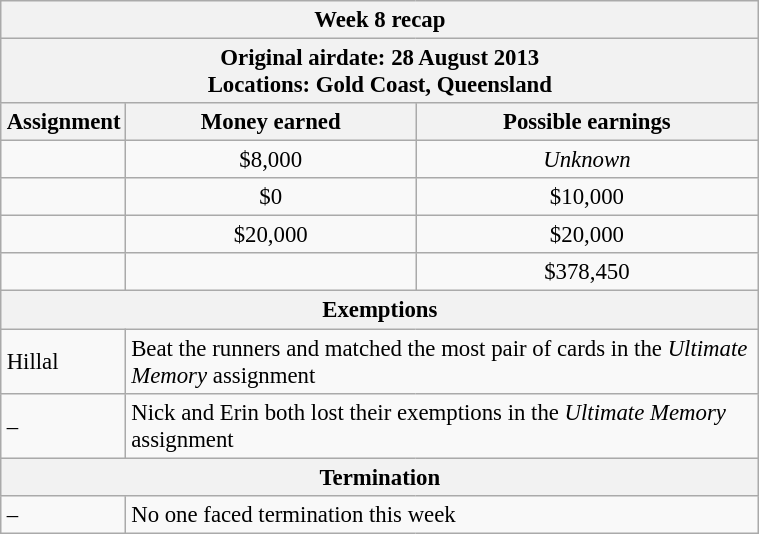<table class="wikitable" style="font-size: 95%; margin: 10px" align="right" width="40%">
<tr>
<th colspan=3>Week 8 recap</th>
</tr>
<tr>
<th colspan=3>Original airdate: 28 August 2013<br>Locations: Gold Coast, Queensland</th>
</tr>
<tr>
<th>Assignment</th>
<th>Money earned</th>
<th>Possible earnings</th>
</tr>
<tr>
<td></td>
<td align="center">$8,000</td>
<td align="center"><em>Unknown</em></td>
</tr>
<tr>
<td></td>
<td align="center">$0</td>
<td align="center">$10,000</td>
</tr>
<tr>
<td></td>
<td align="center">$20,000</td>
<td align="center">$20,000</td>
</tr>
<tr>
<td><strong></strong></td>
<td align="center"><strong></strong></td>
<td align="center">$378,450</td>
</tr>
<tr>
<th colspan=3>Exemptions</th>
</tr>
<tr>
<td>Hillal</td>
<td colspan=2>Beat the runners and matched the most pair of cards in the <em>Ultimate Memory</em> assignment</td>
</tr>
<tr>
<td>–</td>
<td colspan=2>Nick and Erin both lost their exemptions in the <em>Ultimate Memory</em> assignment</td>
</tr>
<tr>
<th colspan=3>Termination</th>
</tr>
<tr>
<td>–</td>
<td colspan=2>No one faced termination this week</td>
</tr>
</table>
